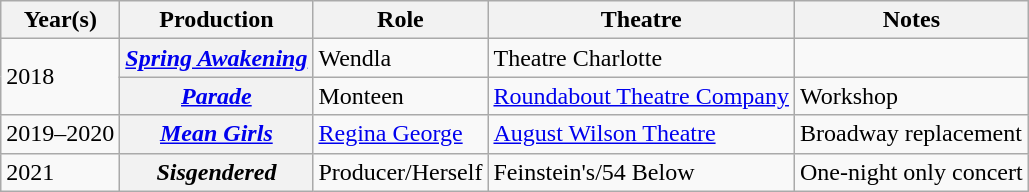<table class="wikitable sortable plainrowheaders">
<tr>
<th scope="col">Year(s)</th>
<th scope="col">Production</th>
<th scope="col">Role</th>
<th scope="col">Theatre</th>
<th scope="col">Notes</th>
</tr>
<tr>
<td rowspan=2>2018</td>
<th scope="row"><em><a href='#'>Spring Awakening</a></em></th>
<td>Wendla</td>
<td>Theatre Charlotte</td>
<td></td>
</tr>
<tr>
<th scope="row"><em><a href='#'>Parade</a></em></th>
<td>Monteen</td>
<td><a href='#'>Roundabout Theatre Company</a></td>
<td>Workshop</td>
</tr>
<tr>
<td>2019–2020</td>
<th scope="row"><em><a href='#'>Mean Girls</a></em></th>
<td><a href='#'>Regina George</a></td>
<td><a href='#'>August Wilson Theatre</a></td>
<td>Broadway replacement</td>
</tr>
<tr>
<td>2021</td>
<th scope="row"><em>Sisgendered</em></th>
<td>Producer/Herself</td>
<td>Feinstein's/54 Below</td>
<td>One-night only concert</td>
</tr>
</table>
